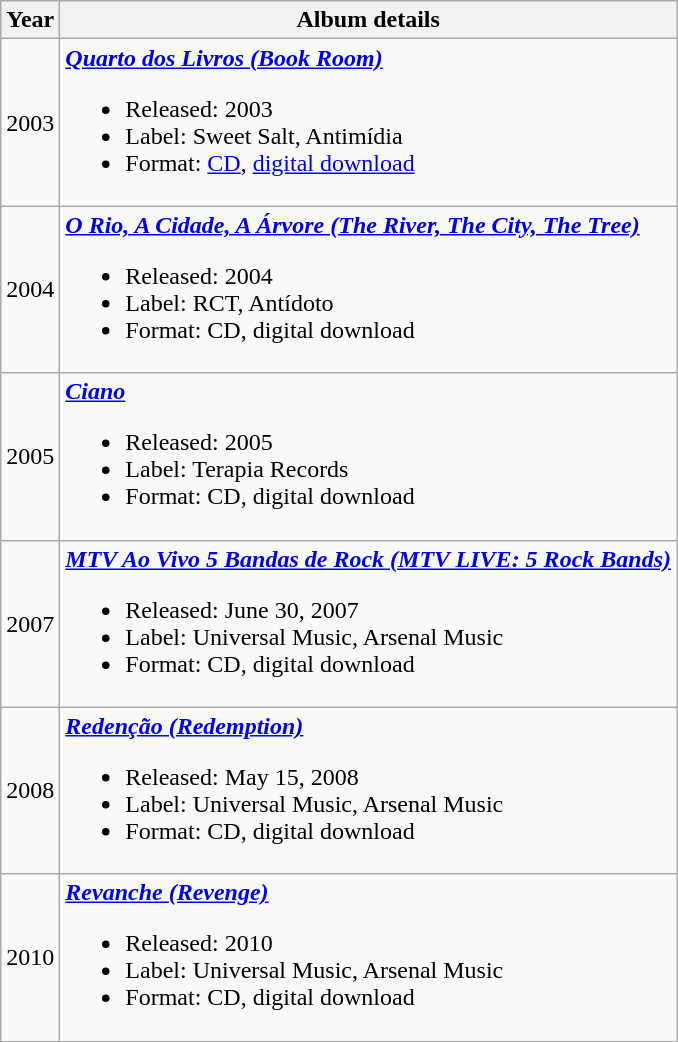<table class="wikitable" style=text-align:center;>
<tr>
<th align="left">Year</th>
<th align="left">Album details</th>
</tr>
<tr>
<td>2003</td>
<td align=left><strong><em><a href='#'>Quarto dos Livros (Book Room)</a></em></strong><br><ul><li>Released: 2003</li><li>Label: Sweet Salt, Antimídia</li><li>Format: <a href='#'>CD</a>, <a href='#'>digital download</a></li></ul></td>
</tr>
<tr>
<td>2004</td>
<td align=left><strong><em><a href='#'>O Rio, A Cidade, A Árvore (The River, The City, The Tree)</a></em></strong><br><ul><li>Released: 2004</li><li>Label: RCT, Antídoto</li><li>Format: CD, digital download</li></ul></td>
</tr>
<tr>
<td>2005</td>
<td align=left><strong><em><a href='#'>Ciano</a></em></strong><br><ul><li>Released: 2005</li><li>Label: Terapia Records</li><li>Format: CD, digital download</li></ul></td>
</tr>
<tr>
<td>2007</td>
<td align=left><strong><em><a href='#'>MTV Ao Vivo 5 Bandas de Rock (MTV LIVE: 5 Rock Bands)</a></em></strong><br><ul><li>Released: June 30, 2007</li><li>Label: Universal Music, Arsenal Music</li><li>Format: CD, digital download</li></ul></td>
</tr>
<tr>
<td>2008</td>
<td align=left><strong><em><a href='#'>Redenção (Redemption)</a></em></strong><br><ul><li>Released: May 15, 2008</li><li>Label: Universal Music, Arsenal Music</li><li>Format: CD, digital download</li></ul></td>
</tr>
<tr>
<td>2010</td>
<td align=left><strong><em><a href='#'>Revanche (Revenge)</a></em></strong><br><ul><li>Released: 2010</li><li>Label: Universal Music, Arsenal Music</li><li>Format: CD, digital download</li></ul></td>
</tr>
</table>
